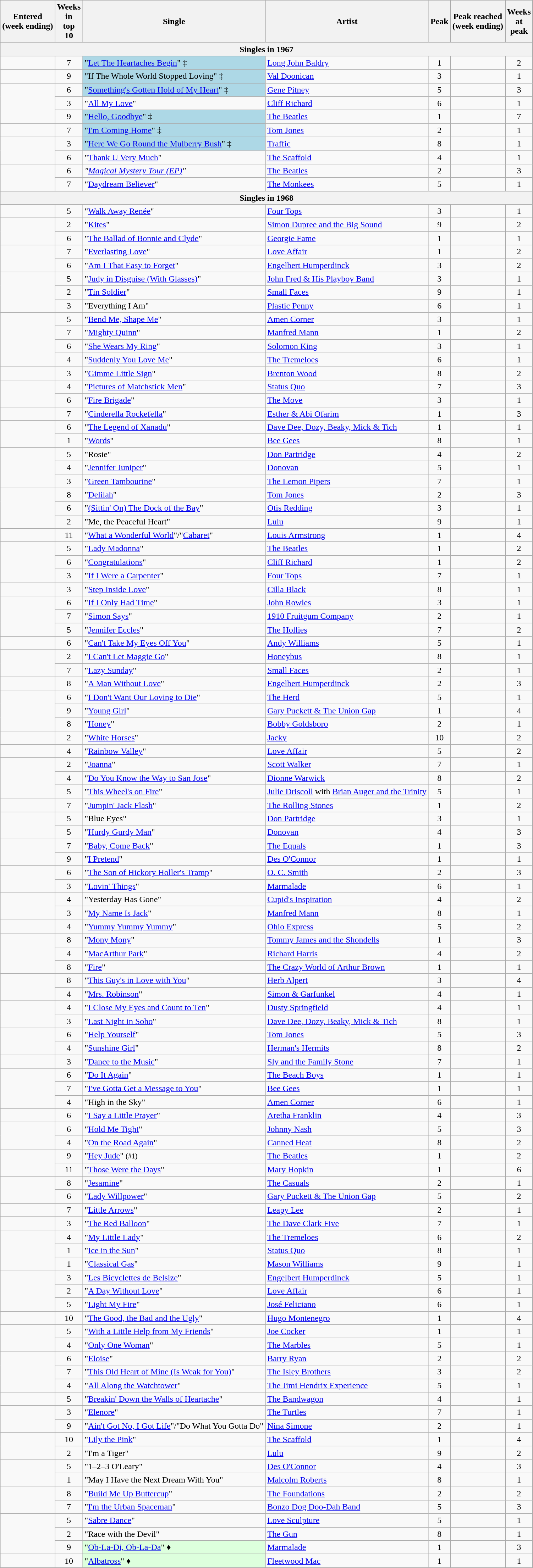<table class="wikitable sortable" style="text-align:center">
<tr>
<th>Entered<br>(week ending)</th>
<th>Weeks<br>in<br>top<br>10</th>
<th>Single</th>
<th>Artist</th>
<th>Peak</th>
<th>Peak reached<br>(week ending)</th>
<th>Weeks<br>at<br>peak</th>
</tr>
<tr>
<th colspan="7">Singles in 1967</th>
</tr>
<tr>
<td></td>
<td>7</td>
<td align="left" bgcolor=lightblue>"<a href='#'>Let The Heartaches Begin</a>" ‡</td>
<td align="left"><a href='#'>Long John Baldry</a></td>
<td>1</td>
<td></td>
<td>2</td>
</tr>
<tr>
<td></td>
<td>9</td>
<td align="left" bgcolor=lightblue>"If The Whole World Stopped Loving" ‡</td>
<td align="left"><a href='#'>Val Doonican</a></td>
<td>3</td>
<td></td>
<td>1</td>
</tr>
<tr>
<td rowspan="3"></td>
<td>6</td>
<td align="left" bgcolor=lightblue>"<a href='#'>Something's Gotten Hold of My Heart</a>" ‡</td>
<td align="left"><a href='#'>Gene Pitney</a></td>
<td>5</td>
<td></td>
<td>3</td>
</tr>
<tr>
<td>3</td>
<td align="left">"<a href='#'>All My Love</a>" </td>
<td align="left"><a href='#'>Cliff Richard</a></td>
<td>6</td>
<td></td>
<td>1</td>
</tr>
<tr>
<td>9</td>
<td align="left" bgcolor=lightblue>"<a href='#'>Hello, Goodbye</a>" ‡</td>
<td align="left"><a href='#'>The Beatles</a></td>
<td>1</td>
<td></td>
<td>7</td>
</tr>
<tr>
<td></td>
<td>7</td>
<td align="left" bgcolor=lightblue>"<a href='#'>I'm Coming Home</a>" ‡</td>
<td align="left"><a href='#'>Tom Jones</a></td>
<td>2</td>
<td></td>
<td>1</td>
</tr>
<tr>
<td rowspan="2"></td>
<td>3</td>
<td align="left" bgcolor=lightblue>"<a href='#'>Here We Go Round the Mulberry Bush</a>" ‡ </td>
<td align="left"><a href='#'>Traffic</a></td>
<td>8</td>
<td></td>
<td>1</td>
</tr>
<tr>
<td>6</td>
<td align="left">"<a href='#'>Thank U Very Much</a>"</td>
<td align="left"><a href='#'>The Scaffold</a></td>
<td>4</td>
<td></td>
<td>1</td>
</tr>
<tr>
<td rowspan="2"></td>
<td>6</td>
<td align="left"><em>"<a href='#'>Magical Mystery Tour (EP)</a>"</em></td>
<td align="left"><a href='#'>The Beatles</a></td>
<td>2</td>
<td></td>
<td>3</td>
</tr>
<tr>
<td>7</td>
<td align="left">"<a href='#'>Daydream Believer</a>"</td>
<td align="left"><a href='#'>The Monkees</a></td>
<td>5</td>
<td></td>
<td>1</td>
</tr>
<tr>
<th colspan="7">Singles in 1968</th>
</tr>
<tr>
<td></td>
<td>5</td>
<td align="left">"<a href='#'>Walk Away Renée</a>"</td>
<td align="left"><a href='#'>Four Tops</a></td>
<td>3</td>
<td></td>
<td>1</td>
</tr>
<tr>
<td rowspan="2"></td>
<td>2</td>
<td align="left">"<a href='#'>Kites</a>"</td>
<td align="left"><a href='#'>Simon Dupree and the Big Sound</a></td>
<td>9</td>
<td></td>
<td>2</td>
</tr>
<tr>
<td>6</td>
<td align="left">"<a href='#'>The Ballad of Bonnie and Clyde</a>"</td>
<td align="left"><a href='#'>Georgie Fame</a></td>
<td>1</td>
<td></td>
<td>1</td>
</tr>
<tr>
<td rowspan="2"></td>
<td>7</td>
<td align="left">"<a href='#'>Everlasting Love</a>"</td>
<td align="left"><a href='#'>Love Affair</a></td>
<td>1</td>
<td></td>
<td>2</td>
</tr>
<tr>
<td>6</td>
<td align="left">"<a href='#'>Am I That Easy to Forget</a>"</td>
<td align="left"><a href='#'>Engelbert Humperdinck</a></td>
<td>3</td>
<td></td>
<td>2</td>
</tr>
<tr>
<td rowspan="3"></td>
<td>5</td>
<td align="left">"<a href='#'>Judy in Disguise (With Glasses)</a>"</td>
<td align="left"><a href='#'>John Fred & His Playboy Band</a></td>
<td>3</td>
<td></td>
<td>1</td>
</tr>
<tr>
<td>2</td>
<td align="left">"<a href='#'>Tin Soldier</a>"</td>
<td align="left"><a href='#'>Small Faces</a></td>
<td>9</td>
<td></td>
<td>1</td>
</tr>
<tr>
<td>3</td>
<td align="left">"Everything I Am"</td>
<td align="left"><a href='#'>Plastic Penny</a></td>
<td>6</td>
<td></td>
<td>1</td>
</tr>
<tr>
<td rowspan="4"></td>
<td>5</td>
<td align="left">"<a href='#'>Bend Me, Shape Me</a>"</td>
<td align="left"><a href='#'>Amen Corner</a></td>
<td>3</td>
<td></td>
<td>1</td>
</tr>
<tr>
<td>7</td>
<td align="left">"<a href='#'>Mighty Quinn</a>"</td>
<td align="left"><a href='#'>Manfred Mann</a></td>
<td>1</td>
<td></td>
<td>2</td>
</tr>
<tr>
<td>6</td>
<td align="left">"<a href='#'>She Wears My Ring</a>"</td>
<td align="left"><a href='#'>Solomon King</a></td>
<td>3</td>
<td></td>
<td>1</td>
</tr>
<tr>
<td>4</td>
<td align="left">"<a href='#'>Suddenly You Love Me</a>" </td>
<td align="left"><a href='#'>The Tremeloes</a></td>
<td>6</td>
<td></td>
<td>1</td>
</tr>
<tr>
<td></td>
<td>3</td>
<td align="left">"<a href='#'>Gimme Little Sign</a>"</td>
<td align="left"><a href='#'>Brenton Wood</a></td>
<td>8</td>
<td></td>
<td>2</td>
</tr>
<tr>
<td rowspan="2"></td>
<td>4</td>
<td align="left">"<a href='#'>Pictures of Matchstick Men</a>"</td>
<td align="left"><a href='#'>Status Quo</a></td>
<td>7</td>
<td></td>
<td>3</td>
</tr>
<tr>
<td>6</td>
<td align="left">"<a href='#'>Fire Brigade</a>"</td>
<td align="left"><a href='#'>The Move</a></td>
<td>3</td>
<td></td>
<td>1</td>
</tr>
<tr>
<td></td>
<td>7</td>
<td align="left">"<a href='#'>Cinderella Rockefella</a>"</td>
<td align="left"><a href='#'>Esther & Abi Ofarim</a></td>
<td>1</td>
<td></td>
<td>3</td>
</tr>
<tr>
<td rowspan="2"></td>
<td>6</td>
<td align="left">"<a href='#'>The Legend of Xanadu</a>"</td>
<td align="left"><a href='#'>Dave Dee, Dozy, Beaky, Mick & Tich</a></td>
<td>1</td>
<td></td>
<td>1</td>
</tr>
<tr>
<td>1</td>
<td align="left">"<a href='#'>Words</a>"</td>
<td align="left"><a href='#'>Bee Gees</a></td>
<td>8</td>
<td></td>
<td>1</td>
</tr>
<tr>
<td rowspan="3"></td>
<td>5</td>
<td align="left">"Rosie"</td>
<td align="left"><a href='#'>Don Partridge</a></td>
<td>4</td>
<td></td>
<td>2</td>
</tr>
<tr>
<td>4</td>
<td align="left">"<a href='#'>Jennifer Juniper</a>"</td>
<td align="left"><a href='#'>Donovan</a></td>
<td>5</td>
<td></td>
<td>1</td>
</tr>
<tr>
<td>3</td>
<td align="left">"<a href='#'>Green Tambourine</a>"</td>
<td align="left"><a href='#'>The Lemon Pipers</a></td>
<td>7</td>
<td></td>
<td>1</td>
</tr>
<tr>
<td rowspan="3"></td>
<td>8</td>
<td align="left">"<a href='#'>Delilah</a>"</td>
<td align="left"><a href='#'>Tom Jones</a></td>
<td>2</td>
<td></td>
<td>3</td>
</tr>
<tr>
<td>6</td>
<td align="left">"<a href='#'>(Sittin' On) The Dock of the Bay</a>" </td>
<td align="left"><a href='#'>Otis Redding</a></td>
<td>3</td>
<td></td>
<td>1</td>
</tr>
<tr>
<td>2</td>
<td align="left">"Me, the Peaceful Heart"</td>
<td align="left"><a href='#'>Lulu</a></td>
<td>9</td>
<td></td>
<td>1</td>
</tr>
<tr>
<td></td>
<td>11</td>
<td align="left">"<a href='#'>What a Wonderful World</a>"/"<a href='#'>Cabaret</a>"</td>
<td align="left"><a href='#'>Louis Armstrong</a></td>
<td>1</td>
<td></td>
<td>4</td>
</tr>
<tr>
<td rowspan="3"></td>
<td>5</td>
<td align="left">"<a href='#'>Lady Madonna</a>"</td>
<td align="left"><a href='#'>The Beatles</a></td>
<td>1</td>
<td></td>
<td>2</td>
</tr>
<tr>
<td>6</td>
<td align="left">"<a href='#'>Congratulations</a>" </td>
<td align="left"><a href='#'>Cliff Richard</a></td>
<td>1</td>
<td></td>
<td>2</td>
</tr>
<tr>
<td>3</td>
<td align="left">"<a href='#'>If I Were a Carpenter</a>"</td>
<td align="left"><a href='#'>Four Tops</a></td>
<td>7</td>
<td></td>
<td>1</td>
</tr>
<tr>
<td></td>
<td>3</td>
<td align="left">"<a href='#'>Step Inside Love</a>"</td>
<td align="left"><a href='#'>Cilla Black</a></td>
<td>8</td>
<td></td>
<td>1</td>
</tr>
<tr>
<td rowspan="3"></td>
<td>6</td>
<td align="left">"<a href='#'>If I Only Had Time</a>"</td>
<td align="left"><a href='#'>John Rowles</a></td>
<td>3</td>
<td></td>
<td>1</td>
</tr>
<tr>
<td>7</td>
<td align="left">"<a href='#'>Simon Says</a>"</td>
<td align="left"><a href='#'>1910 Fruitgum Company</a></td>
<td>2</td>
<td></td>
<td>1</td>
</tr>
<tr>
<td>5</td>
<td align="left">"<a href='#'>Jennifer Eccles</a>"</td>
<td align="left"><a href='#'>The Hollies</a></td>
<td>7</td>
<td></td>
<td>2</td>
</tr>
<tr>
<td></td>
<td>6</td>
<td align="left">"<a href='#'>Can't Take My Eyes Off You</a>"</td>
<td align="left"><a href='#'>Andy Williams</a></td>
<td>5</td>
<td></td>
<td>1</td>
</tr>
<tr>
<td rowspan="2"></td>
<td>2</td>
<td align="left">"<a href='#'>I Can't Let Maggie Go</a>"</td>
<td align="left"><a href='#'>Honeybus</a></td>
<td>8</td>
<td></td>
<td>1</td>
</tr>
<tr>
<td>7</td>
<td align="left">"<a href='#'>Lazy Sunday</a>"</td>
<td align="left"><a href='#'>Small Faces</a></td>
<td>2</td>
<td></td>
<td>1</td>
</tr>
<tr>
<td></td>
<td>8</td>
<td align="left">"<a href='#'>A Man Without Love</a>" </td>
<td align="left"><a href='#'>Engelbert Humperdinck</a></td>
<td>2</td>
<td></td>
<td>3</td>
</tr>
<tr>
<td rowspan="3"></td>
<td>6</td>
<td align="left">"<a href='#'>I Don't Want Our Loving to Die</a>"</td>
<td align="left"><a href='#'>The Herd</a></td>
<td>5</td>
<td></td>
<td>1</td>
</tr>
<tr>
<td>9</td>
<td align="left">"<a href='#'>Young Girl</a>"</td>
<td align="left"><a href='#'>Gary Puckett & The Union Gap</a></td>
<td>1</td>
<td></td>
<td>4</td>
</tr>
<tr>
<td>8</td>
<td align="left">"<a href='#'>Honey</a>"</td>
<td align="left"><a href='#'>Bobby Goldsboro</a></td>
<td>2</td>
<td></td>
<td>1</td>
</tr>
<tr>
<td></td>
<td>2</td>
<td align="left">"<a href='#'>White Horses</a>" </td>
<td align="left"><a href='#'>Jacky</a></td>
<td>10</td>
<td></td>
<td>2</td>
</tr>
<tr>
<td></td>
<td>4</td>
<td align="left">"<a href='#'>Rainbow Valley</a>"</td>
<td align="left"><a href='#'>Love Affair</a></td>
<td>5</td>
<td></td>
<td>2</td>
</tr>
<tr>
<td rowspan="3"></td>
<td>2</td>
<td align="left">"<a href='#'>Joanna</a>"</td>
<td align="left"><a href='#'>Scott Walker</a></td>
<td>7</td>
<td></td>
<td>1</td>
</tr>
<tr>
<td>4</td>
<td align="left">"<a href='#'>Do You Know the Way to San Jose</a>"</td>
<td align="left"><a href='#'>Dionne Warwick</a></td>
<td>8</td>
<td></td>
<td>2</td>
</tr>
<tr>
<td>5</td>
<td align="left">"<a href='#'>This Wheel's on Fire</a>"</td>
<td align="left"><a href='#'>Julie Driscoll</a> with <a href='#'>Brian Auger and the Trinity</a></td>
<td>5</td>
<td></td>
<td>1</td>
</tr>
<tr>
<td></td>
<td>7</td>
<td align="left">"<a href='#'>Jumpin' Jack Flash</a>"</td>
<td align="left"><a href='#'>The Rolling Stones</a></td>
<td>1</td>
<td></td>
<td>2</td>
</tr>
<tr>
<td rowspan="2"></td>
<td>5</td>
<td align="left">"Blue Eyes"</td>
<td align="left"><a href='#'>Don Partridge</a></td>
<td>3</td>
<td></td>
<td>1</td>
</tr>
<tr>
<td>5</td>
<td align="left">"<a href='#'>Hurdy Gurdy Man</a>"</td>
<td align="left"><a href='#'>Donovan</a></td>
<td>4</td>
<td></td>
<td>3</td>
</tr>
<tr>
<td rowspan="2"></td>
<td>7</td>
<td align="left">"<a href='#'>Baby, Come Back</a>"</td>
<td align="left"><a href='#'>The Equals</a></td>
<td>1</td>
<td></td>
<td>3</td>
</tr>
<tr>
<td>9</td>
<td align="left">"<a href='#'>I Pretend</a>"</td>
<td align="left"><a href='#'>Des O'Connor</a></td>
<td>1</td>
<td></td>
<td>1</td>
</tr>
<tr>
<td rowspan="2"></td>
<td>6</td>
<td align="left">"<a href='#'>The Son of Hickory Holler's Tramp</a>"</td>
<td align="left"><a href='#'>O. C. Smith</a></td>
<td>2</td>
<td></td>
<td>3</td>
</tr>
<tr>
<td>3</td>
<td align="left">"<a href='#'>Lovin' Things</a>"</td>
<td align="left"><a href='#'>Marmalade</a></td>
<td>6</td>
<td></td>
<td>1</td>
</tr>
<tr>
<td rowspan="2"></td>
<td>4</td>
<td align="left">"Yesterday Has Gone"</td>
<td align="left"><a href='#'>Cupid's Inspiration</a></td>
<td>4</td>
<td></td>
<td>2</td>
</tr>
<tr>
<td>3</td>
<td align="left">"<a href='#'>My Name Is Jack</a>"</td>
<td align="left"><a href='#'>Manfred Mann</a></td>
<td>8</td>
<td></td>
<td>1</td>
</tr>
<tr>
<td></td>
<td>4</td>
<td align="left">"<a href='#'>Yummy Yummy Yummy</a>"</td>
<td align="left"><a href='#'>Ohio Express</a></td>
<td>5</td>
<td></td>
<td>2</td>
</tr>
<tr>
<td rowspan="3"></td>
<td>8</td>
<td align="left">"<a href='#'>Mony Mony</a>"</td>
<td align="left"><a href='#'>Tommy James and the Shondells</a></td>
<td>1</td>
<td></td>
<td>3</td>
</tr>
<tr>
<td>4</td>
<td align="left">"<a href='#'>MacArthur Park</a>"</td>
<td align="left"><a href='#'>Richard Harris</a></td>
<td>4</td>
<td></td>
<td>2</td>
</tr>
<tr>
<td>8</td>
<td align="left">"<a href='#'>Fire</a>"</td>
<td align="left"><a href='#'>The Crazy World of Arthur Brown</a></td>
<td>1</td>
<td></td>
<td>1</td>
</tr>
<tr>
<td rowspan="2"></td>
<td>8</td>
<td align="left">"<a href='#'>This Guy's in Love with You</a>" </td>
<td align="left"><a href='#'>Herb Alpert</a></td>
<td>3</td>
<td></td>
<td>4</td>
</tr>
<tr>
<td>4</td>
<td align="left">"<a href='#'>Mrs. Robinson</a>"</td>
<td align="left"><a href='#'>Simon & Garfunkel</a></td>
<td>4</td>
<td></td>
<td>1</td>
</tr>
<tr>
<td rowspan="2"></td>
<td>4</td>
<td align="left">"<a href='#'>I Close My Eyes and Count to Ten</a>"</td>
<td align="left"><a href='#'>Dusty Springfield</a></td>
<td>4</td>
<td></td>
<td>1</td>
</tr>
<tr>
<td>3</td>
<td align="left">"<a href='#'>Last Night in Soho</a>"</td>
<td align="left"><a href='#'>Dave Dee, Dozy, Beaky, Mick & Tich</a></td>
<td>8</td>
<td></td>
<td>1</td>
</tr>
<tr>
<td rowspan="2"></td>
<td>6</td>
<td align="left">"<a href='#'>Help Yourself</a>" </td>
<td align="left"><a href='#'>Tom Jones</a></td>
<td>5</td>
<td></td>
<td>3</td>
</tr>
<tr>
<td>4</td>
<td align="left">"<a href='#'>Sunshine Girl</a>"</td>
<td align="left"><a href='#'>Herman's Hermits</a></td>
<td>8</td>
<td></td>
<td>2</td>
</tr>
<tr>
<td></td>
<td>3</td>
<td align="left">"<a href='#'>Dance to the Music</a>"</td>
<td align="left"><a href='#'>Sly and the Family Stone</a></td>
<td>7</td>
<td></td>
<td>1</td>
</tr>
<tr>
<td rowspan="3"></td>
<td>6</td>
<td align="left">"<a href='#'>Do It Again</a>"</td>
<td align="left"><a href='#'>The Beach Boys</a></td>
<td>1</td>
<td></td>
<td>1</td>
</tr>
<tr>
<td>7</td>
<td align="left">"<a href='#'>I've Gotta Get a Message to You</a>"</td>
<td align="left"><a href='#'>Bee Gees</a></td>
<td>1</td>
<td></td>
<td>1</td>
</tr>
<tr>
<td>4</td>
<td align="left">"High in the Sky" </td>
<td align="left"><a href='#'>Amen Corner</a></td>
<td>6</td>
<td></td>
<td>1</td>
</tr>
<tr>
<td></td>
<td>6</td>
<td align="left">"<a href='#'>I Say a Little Prayer</a>"</td>
<td align="left"><a href='#'>Aretha Franklin</a></td>
<td>4</td>
<td></td>
<td>3</td>
</tr>
<tr>
<td rowspan="2"></td>
<td>6</td>
<td align="left">"<a href='#'>Hold Me Tight</a>"</td>
<td align="left"><a href='#'>Johnny Nash</a></td>
<td>5</td>
<td></td>
<td>3</td>
</tr>
<tr>
<td>4</td>
<td align="left">"<a href='#'>On the Road Again</a>"</td>
<td align="left"><a href='#'>Canned Heat</a></td>
<td>8</td>
<td></td>
<td>2</td>
</tr>
<tr>
<td rowspan="2"></td>
<td>9</td>
<td align="left">"<a href='#'>Hey Jude</a>" <small>(#1)</small></td>
<td align="left"><a href='#'>The Beatles</a></td>
<td>1</td>
<td></td>
<td>2</td>
</tr>
<tr>
<td>11</td>
<td align="left">"<a href='#'>Those Were the Days</a>"</td>
<td align="left"><a href='#'>Mary Hopkin</a></td>
<td>1</td>
<td></td>
<td>6</td>
</tr>
<tr>
<td rowspan="2"></td>
<td>8</td>
<td align="left">"<a href='#'>Jesamine</a>" </td>
<td align="left"><a href='#'>The Casuals</a></td>
<td>2</td>
<td></td>
<td>1</td>
</tr>
<tr>
<td>6</td>
<td align="left">"<a href='#'>Lady Willpower</a>"</td>
<td align="left"><a href='#'>Gary Puckett & The Union Gap</a></td>
<td>5</td>
<td></td>
<td>2</td>
</tr>
<tr>
<td></td>
<td>7</td>
<td align="left">"<a href='#'>Little Arrows</a>"</td>
<td align="left"><a href='#'>Leapy Lee</a></td>
<td>2</td>
<td></td>
<td>1</td>
</tr>
<tr>
<td></td>
<td>3</td>
<td align="left">"<a href='#'>The Red Balloon</a>"</td>
<td align="left"><a href='#'>The Dave Clark Five</a></td>
<td>7</td>
<td></td>
<td>1</td>
</tr>
<tr>
<td rowspan="3"></td>
<td>4</td>
<td align="left">"<a href='#'>My Little Lady</a>"</td>
<td align="left"><a href='#'>The Tremeloes</a></td>
<td>6</td>
<td></td>
<td>2</td>
</tr>
<tr>
<td>1</td>
<td align="left">"<a href='#'>Ice in the Sun</a>"</td>
<td align="left"><a href='#'>Status Quo</a></td>
<td>8</td>
<td></td>
<td>1</td>
</tr>
<tr>
<td>1</td>
<td align="left">"<a href='#'>Classical Gas</a>"</td>
<td align="left"><a href='#'>Mason Williams</a></td>
<td>9</td>
<td></td>
<td>1</td>
</tr>
<tr>
<td rowspan="3"></td>
<td>3</td>
<td align="left">"<a href='#'>Les Bicyclettes de Belsize</a>"</td>
<td align="left"><a href='#'>Engelbert Humperdinck</a></td>
<td>5</td>
<td></td>
<td>1</td>
</tr>
<tr>
<td>2</td>
<td align="left">"<a href='#'>A Day Without Love</a>"</td>
<td align="left"><a href='#'>Love Affair</a></td>
<td>6</td>
<td></td>
<td>1</td>
</tr>
<tr>
<td>5</td>
<td align="left">"<a href='#'>Light My Fire</a>"</td>
<td align="left"><a href='#'>José Feliciano</a></td>
<td>6</td>
<td></td>
<td>1</td>
</tr>
<tr>
<td></td>
<td>10</td>
<td align="left">"<a href='#'>The Good, the Bad and the Ugly</a>"</td>
<td align="left"><a href='#'>Hugo Montenegro</a></td>
<td>1</td>
<td></td>
<td>4</td>
</tr>
<tr>
<td rowspan="2"></td>
<td>5</td>
<td align="left">"<a href='#'>With a Little Help from My Friends</a>"</td>
<td align="left"><a href='#'>Joe Cocker</a></td>
<td>1</td>
<td></td>
<td>1</td>
</tr>
<tr>
<td>4</td>
<td align="left">"<a href='#'>Only One Woman</a>"</td>
<td align="left"><a href='#'>The Marbles</a></td>
<td>5</td>
<td></td>
<td>1</td>
</tr>
<tr>
<td rowspan="3"></td>
<td>6</td>
<td align="left">"<a href='#'>Eloise</a>"</td>
<td align="left"><a href='#'>Barry Ryan</a></td>
<td>2</td>
<td></td>
<td>2</td>
</tr>
<tr>
<td>7</td>
<td align="left">"<a href='#'>This Old Heart of Mine (Is Weak for You)</a>"</td>
<td align="left"><a href='#'>The Isley Brothers</a></td>
<td>3</td>
<td></td>
<td>2</td>
</tr>
<tr>
<td>4</td>
<td align="left">"<a href='#'>All Along the Watchtower</a>"</td>
<td align="left"><a href='#'>The Jimi Hendrix Experience</a></td>
<td>5</td>
<td></td>
<td>1</td>
</tr>
<tr>
<td></td>
<td>5</td>
<td align="left">"<a href='#'>Breakin' Down the Walls of Heartache</a>"</td>
<td align="left"><a href='#'>The Bandwagon</a></td>
<td>4</td>
<td></td>
<td>1</td>
</tr>
<tr>
<td rowspan="2"></td>
<td>3</td>
<td align="left">"<a href='#'>Elenore</a>"</td>
<td align="left"><a href='#'>The Turtles</a></td>
<td>7</td>
<td></td>
<td>1</td>
</tr>
<tr>
<td>9</td>
<td align="left">"<a href='#'>Ain't Got No, I Got Life</a>"/"Do What You Gotta Do"</td>
<td align="left"><a href='#'>Nina Simone</a></td>
<td>2</td>
<td></td>
<td>1</td>
</tr>
<tr>
<td rowspan="2"></td>
<td>10</td>
<td align="left">"<a href='#'>Lily the Pink</a>"</td>
<td align="left"><a href='#'>The Scaffold</a></td>
<td>1</td>
<td></td>
<td>4</td>
</tr>
<tr>
<td>2</td>
<td align="left">"I'm a Tiger"</td>
<td align="left"><a href='#'>Lulu</a></td>
<td>9</td>
<td></td>
<td>2</td>
</tr>
<tr>
<td rowspan="2"></td>
<td>5</td>
<td align="left">"1–2–3 O'Leary"</td>
<td align="left"><a href='#'>Des O'Connor</a></td>
<td>4</td>
<td></td>
<td>3</td>
</tr>
<tr>
<td>1</td>
<td align="left">"May I Have the Next Dream With You"</td>
<td align="left"><a href='#'>Malcolm Roberts</a></td>
<td>8</td>
<td></td>
<td>1</td>
</tr>
<tr>
<td rowspan="2"></td>
<td>8</td>
<td align="left">"<a href='#'>Build Me Up Buttercup</a>"</td>
<td align="left"><a href='#'>The Foundations</a></td>
<td>2</td>
<td></td>
<td>2</td>
</tr>
<tr>
<td>7</td>
<td align="left">"<a href='#'>I'm the Urban Spaceman</a>"</td>
<td align="left"><a href='#'>Bonzo Dog Doo-Dah Band</a></td>
<td>5</td>
<td></td>
<td>3</td>
</tr>
<tr>
<td rowspan="3"></td>
<td>5</td>
<td align="left">"<a href='#'>Sabre Dance</a>"</td>
<td align="left"><a href='#'>Love Sculpture</a></td>
<td>5</td>
<td></td>
<td>1</td>
</tr>
<tr>
<td>2</td>
<td align="left">"Race with the Devil"</td>
<td align="left"><a href='#'>The Gun</a></td>
<td>8</td>
<td></td>
<td>1</td>
</tr>
<tr>
<td>9</td>
<td align="left" bgcolor=#DDFFDD>"<a href='#'>Ob-La-Di, Ob-La-Da</a>" ♦</td>
<td align="left"><a href='#'>Marmalade</a></td>
<td>1</td>
<td></td>
<td>3</td>
</tr>
<tr>
<td></td>
<td>10</td>
<td align="left" bgcolor=#DDFFDD>"<a href='#'>Albatross</a>" ♦</td>
<td align="left"><a href='#'>Fleetwood Mac</a></td>
<td>1</td>
<td></td>
<td>1</td>
</tr>
<tr>
</tr>
</table>
